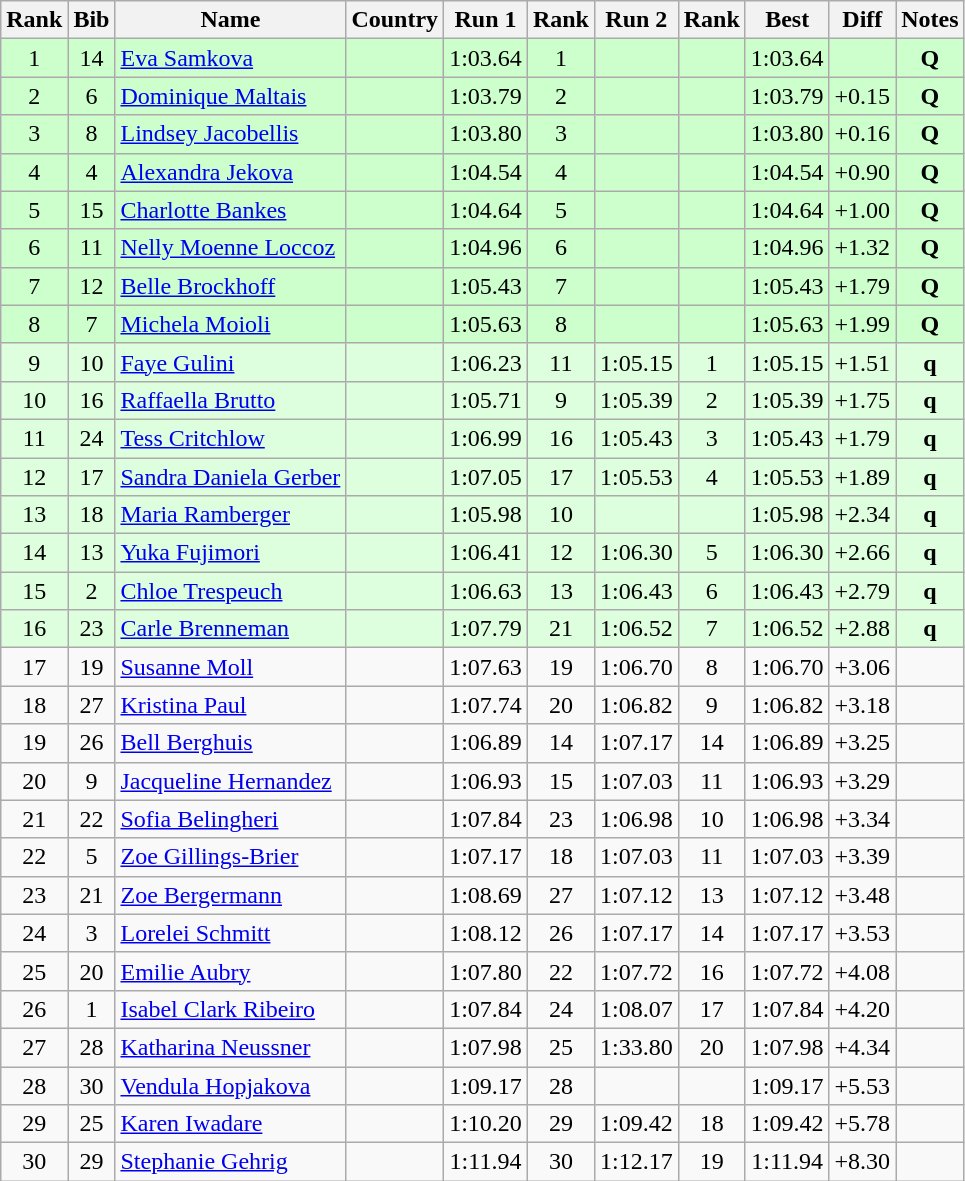<table class="wikitable sortable" style="text-align:center">
<tr>
<th>Rank</th>
<th>Bib</th>
<th>Name</th>
<th>Country</th>
<th>Run 1</th>
<th>Rank</th>
<th>Run 2</th>
<th>Rank</th>
<th>Best</th>
<th>Diff</th>
<th>Notes</th>
</tr>
<tr bgcolor=ccffcc>
<td>1</td>
<td>14</td>
<td align=left><a href='#'>Eva Samkova</a></td>
<td align=left></td>
<td>1:03.64</td>
<td>1</td>
<td></td>
<td></td>
<td>1:03.64</td>
<td></td>
<td><strong>Q</strong></td>
</tr>
<tr bgcolor=ccffcc>
<td>2</td>
<td>6</td>
<td align=left><a href='#'>Dominique Maltais</a></td>
<td align=left></td>
<td>1:03.79</td>
<td>2</td>
<td></td>
<td></td>
<td>1:03.79</td>
<td>+0.15</td>
<td><strong>Q</strong></td>
</tr>
<tr bgcolor=ccffcc>
<td>3</td>
<td>8</td>
<td align=left><a href='#'>Lindsey Jacobellis</a></td>
<td align=left></td>
<td>1:03.80</td>
<td>3</td>
<td></td>
<td></td>
<td>1:03.80</td>
<td>+0.16</td>
<td><strong>Q</strong></td>
</tr>
<tr bgcolor=ccffcc>
<td>4</td>
<td>4</td>
<td align=left><a href='#'>Alexandra Jekova</a></td>
<td align=left></td>
<td>1:04.54</td>
<td>4</td>
<td></td>
<td></td>
<td>1:04.54</td>
<td>+0.90</td>
<td><strong>Q</strong></td>
</tr>
<tr bgcolor=ccffcc>
<td>5</td>
<td>15</td>
<td align=left><a href='#'>Charlotte Bankes</a></td>
<td align=left></td>
<td>1:04.64</td>
<td>5</td>
<td></td>
<td></td>
<td>1:04.64</td>
<td>+1.00</td>
<td><strong>Q</strong></td>
</tr>
<tr bgcolor=ccffcc>
<td>6</td>
<td>11</td>
<td align=left><a href='#'>Nelly Moenne Loccoz</a></td>
<td align=left></td>
<td>1:04.96</td>
<td>6</td>
<td></td>
<td></td>
<td>1:04.96</td>
<td>+1.32</td>
<td><strong>Q</strong></td>
</tr>
<tr bgcolor=ccffcc>
<td>7</td>
<td>12</td>
<td align=left><a href='#'>Belle Brockhoff</a></td>
<td align=left></td>
<td>1:05.43</td>
<td>7</td>
<td></td>
<td></td>
<td>1:05.43</td>
<td>+1.79</td>
<td><strong>Q</strong></td>
</tr>
<tr bgcolor=ccffcc>
<td>8</td>
<td>7</td>
<td align=left><a href='#'>Michela Moioli</a></td>
<td align=left></td>
<td>1:05.63</td>
<td>8</td>
<td></td>
<td></td>
<td>1:05.63</td>
<td>+1.99</td>
<td><strong>Q</strong></td>
</tr>
<tr bgcolor=ddffdd>
<td>9</td>
<td>10</td>
<td align=left><a href='#'>Faye Gulini</a></td>
<td align=left></td>
<td>1:06.23</td>
<td>11</td>
<td>1:05.15</td>
<td>1</td>
<td>1:05.15</td>
<td>+1.51</td>
<td><strong>q</strong></td>
</tr>
<tr bgcolor=ddffdd>
<td>10</td>
<td>16</td>
<td align=left><a href='#'>Raffaella Brutto</a></td>
<td align=left></td>
<td>1:05.71</td>
<td>9</td>
<td>1:05.39</td>
<td>2</td>
<td>1:05.39</td>
<td>+1.75</td>
<td><strong>q</strong></td>
</tr>
<tr bgcolor=ddffdd>
<td>11</td>
<td>24</td>
<td align=left><a href='#'>Tess Critchlow</a></td>
<td align=left></td>
<td>1:06.99</td>
<td>16</td>
<td>1:05.43</td>
<td>3</td>
<td>1:05.43</td>
<td>+1.79</td>
<td><strong>q</strong></td>
</tr>
<tr bgcolor=ddffdd>
<td>12</td>
<td>17</td>
<td align=left><a href='#'>Sandra Daniela Gerber</a></td>
<td align=left></td>
<td>1:07.05</td>
<td>17</td>
<td>1:05.53</td>
<td>4</td>
<td>1:05.53</td>
<td>+1.89</td>
<td><strong>q</strong></td>
</tr>
<tr bgcolor=ddffdd>
<td>13</td>
<td>18</td>
<td align=left><a href='#'>Maria Ramberger</a></td>
<td align=left></td>
<td>1:05.98</td>
<td>10</td>
<td></td>
<td></td>
<td>1:05.98</td>
<td>+2.34</td>
<td><strong>q</strong></td>
</tr>
<tr bgcolor=ddffdd>
<td>14</td>
<td>13</td>
<td align=left><a href='#'>Yuka Fujimori</a></td>
<td align=left></td>
<td>1:06.41</td>
<td>12</td>
<td>1:06.30</td>
<td>5</td>
<td>1:06.30</td>
<td>+2.66</td>
<td><strong>q</strong></td>
</tr>
<tr bgcolor=ddffdd>
<td>15</td>
<td>2</td>
<td align=left><a href='#'>Chloe Trespeuch</a></td>
<td align=left></td>
<td>1:06.63</td>
<td>13</td>
<td>1:06.43</td>
<td>6</td>
<td>1:06.43</td>
<td>+2.79</td>
<td><strong>q</strong></td>
</tr>
<tr bgcolor=ddffdd>
<td>16</td>
<td>23</td>
<td align=left><a href='#'>Carle Brenneman</a></td>
<td align=left></td>
<td>1:07.79</td>
<td>21</td>
<td>1:06.52</td>
<td>7</td>
<td>1:06.52</td>
<td>+2.88</td>
<td><strong>q</strong></td>
</tr>
<tr>
<td>17</td>
<td>19</td>
<td align=left><a href='#'>Susanne Moll</a></td>
<td align=left></td>
<td>1:07.63</td>
<td>19</td>
<td>1:06.70</td>
<td>8</td>
<td>1:06.70</td>
<td>+3.06</td>
<td></td>
</tr>
<tr>
<td>18</td>
<td>27</td>
<td align=left><a href='#'>Kristina Paul</a></td>
<td align=left></td>
<td>1:07.74</td>
<td>20</td>
<td>1:06.82</td>
<td>9</td>
<td>1:06.82</td>
<td>+3.18</td>
<td></td>
</tr>
<tr>
<td>19</td>
<td>26</td>
<td align=left><a href='#'>Bell Berghuis</a></td>
<td align=left></td>
<td>1:06.89</td>
<td>14</td>
<td>1:07.17</td>
<td>14</td>
<td>1:06.89</td>
<td>+3.25</td>
<td></td>
</tr>
<tr>
<td>20</td>
<td>9</td>
<td align=left><a href='#'>Jacqueline Hernandez</a></td>
<td align=left></td>
<td>1:06.93</td>
<td>15</td>
<td>1:07.03</td>
<td>11</td>
<td>1:06.93</td>
<td>+3.29</td>
<td></td>
</tr>
<tr>
<td>21</td>
<td>22</td>
<td align=left><a href='#'>Sofia Belingheri</a></td>
<td align=left></td>
<td>1:07.84</td>
<td>23</td>
<td>1:06.98</td>
<td>10</td>
<td>1:06.98</td>
<td>+3.34</td>
<td></td>
</tr>
<tr>
<td>22</td>
<td>5</td>
<td align=left><a href='#'>Zoe Gillings-Brier</a></td>
<td align=left></td>
<td>1:07.17</td>
<td>18</td>
<td>1:07.03</td>
<td>11</td>
<td>1:07.03</td>
<td>+3.39</td>
<td></td>
</tr>
<tr>
<td>23</td>
<td>21</td>
<td align=left><a href='#'>Zoe Bergermann</a></td>
<td align=left></td>
<td>1:08.69</td>
<td>27</td>
<td>1:07.12</td>
<td>13</td>
<td>1:07.12</td>
<td>+3.48</td>
<td></td>
</tr>
<tr>
<td>24</td>
<td>3</td>
<td align=left><a href='#'>Lorelei Schmitt</a></td>
<td align=left></td>
<td>1:08.12</td>
<td>26</td>
<td>1:07.17</td>
<td>14</td>
<td>1:07.17</td>
<td>+3.53</td>
<td></td>
</tr>
<tr>
<td>25</td>
<td>20</td>
<td align=left><a href='#'>Emilie Aubry</a></td>
<td align=left></td>
<td>1:07.80</td>
<td>22</td>
<td>1:07.72</td>
<td>16</td>
<td>1:07.72</td>
<td>+4.08</td>
<td></td>
</tr>
<tr>
<td>26</td>
<td>1</td>
<td align=left><a href='#'>Isabel Clark Ribeiro</a></td>
<td align=left></td>
<td>1:07.84</td>
<td>24</td>
<td>1:08.07</td>
<td>17</td>
<td>1:07.84</td>
<td>+4.20</td>
<td></td>
</tr>
<tr>
<td>27</td>
<td>28</td>
<td align=left><a href='#'>Katharina Neussner</a></td>
<td align=left></td>
<td>1:07.98</td>
<td>25</td>
<td>1:33.80</td>
<td>20</td>
<td>1:07.98</td>
<td>+4.34</td>
<td></td>
</tr>
<tr>
<td>28</td>
<td>30</td>
<td align=left><a href='#'>Vendula Hopjakova</a></td>
<td align=left></td>
<td>1:09.17</td>
<td>28</td>
<td></td>
<td></td>
<td>1:09.17</td>
<td>+5.53</td>
<td></td>
</tr>
<tr>
<td>29</td>
<td>25</td>
<td align=left><a href='#'>Karen Iwadare</a></td>
<td align=left></td>
<td>1:10.20</td>
<td>29</td>
<td>1:09.42</td>
<td>18</td>
<td>1:09.42</td>
<td>+5.78</td>
<td></td>
</tr>
<tr>
<td>30</td>
<td>29</td>
<td align=left><a href='#'>Stephanie Gehrig</a></td>
<td align=left></td>
<td>1:11.94</td>
<td>30</td>
<td>1:12.17</td>
<td>19</td>
<td>1:11.94</td>
<td>+8.30</td>
<td></td>
</tr>
</table>
